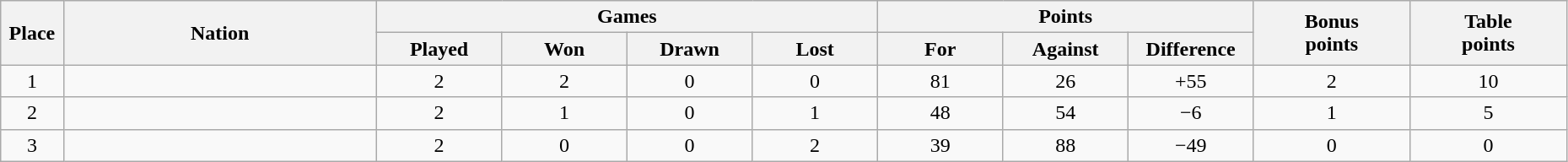<table class="wikitable" width="98%">
<tr>
<th rowspan=2 width="4%">Place</th>
<th rowspan=2 width="20%">Nation</th>
<th colspan=4 width="32%">Games</th>
<th colspan=3 width="24%">Points</th>
<th rowspan=2 width="10%">Bonus<br>points</th>
<th rowspan=2 width="10%">Table<br>points</th>
</tr>
<tr>
<th width="8%">Played</th>
<th width="8%">Won</th>
<th width="8%">Drawn</th>
<th width="8%">Lost</th>
<th width="8%">For</th>
<th width="8%">Against</th>
<th width="8%">Difference</th>
</tr>
<tr align=center>
<td>1</td>
<td align=left></td>
<td>2</td>
<td>2</td>
<td>0</td>
<td>0</td>
<td>81</td>
<td>26</td>
<td>+55</td>
<td>2</td>
<td>10</td>
</tr>
<tr align=center>
<td>2</td>
<td align=left></td>
<td>2</td>
<td>1</td>
<td>0</td>
<td>1</td>
<td>48</td>
<td>54</td>
<td>−6</td>
<td>1</td>
<td>5</td>
</tr>
<tr align=center>
<td>3</td>
<td align=left></td>
<td>2</td>
<td>0</td>
<td>0</td>
<td>2</td>
<td>39</td>
<td>88</td>
<td>−49</td>
<td>0</td>
<td>0</td>
</tr>
</table>
